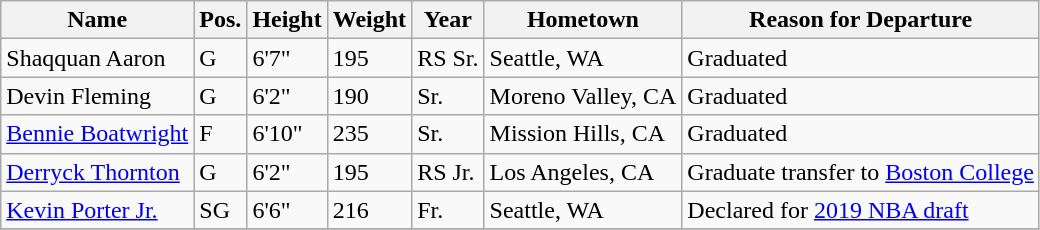<table class="wikitable sortable">
<tr>
<th>Name</th>
<th>Pos.</th>
<th>Height</th>
<th>Weight</th>
<th>Year</th>
<th>Hometown</th>
<th>Reason for Departure</th>
</tr>
<tr>
<td>Shaqquan Aaron</td>
<td>G</td>
<td>6'7"</td>
<td>195</td>
<td>RS Sr.</td>
<td>Seattle, WA</td>
<td>Graduated</td>
</tr>
<tr>
<td>Devin Fleming</td>
<td>G</td>
<td>6'2"</td>
<td>190</td>
<td>Sr.</td>
<td>Moreno Valley, CA</td>
<td>Graduated</td>
</tr>
<tr>
<td><a href='#'>Bennie Boatwright</a></td>
<td>F</td>
<td>6'10"</td>
<td>235</td>
<td>Sr.</td>
<td>Mission Hills, CA</td>
<td>Graduated</td>
</tr>
<tr>
<td><a href='#'>Derryck Thornton</a></td>
<td>G</td>
<td>6'2"</td>
<td>195</td>
<td>RS Jr.</td>
<td>Los Angeles, CA</td>
<td>Graduate transfer to <a href='#'>Boston College</a></td>
</tr>
<tr>
<td><a href='#'>Kevin Porter Jr.</a></td>
<td>SG</td>
<td>6'6"</td>
<td>216</td>
<td>Fr.</td>
<td>Seattle, WA</td>
<td>Declared for <a href='#'>2019 NBA draft</a></td>
</tr>
<tr>
</tr>
</table>
